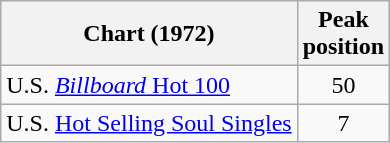<table class="wikitable">
<tr>
<th>Chart (1972)</th>
<th>Peak<br>position</th>
</tr>
<tr>
<td align="left">U.S. <a href='#'><em>Billboard</em> Hot 100</a></td>
<td style="text-align:center;">50</td>
</tr>
<tr>
<td align="left">U.S. <a href='#'>Hot Selling Soul Singles</a></td>
<td style="text-align:center;">7</td>
</tr>
</table>
